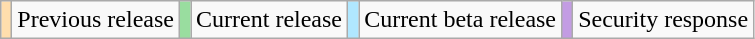<table class="wikitable">
<tr>
<td style="background:#FFDEAD;"></td>
<td>Previous release</td>
<td style="background:#99DD9F;"></td>
<td>Current release</td>
<td style="background:#B0E7FF;"></td>
<td>Current beta release</td>
<td style="background:#C39CE3;"></td>
<td>Security response</td>
</tr>
</table>
